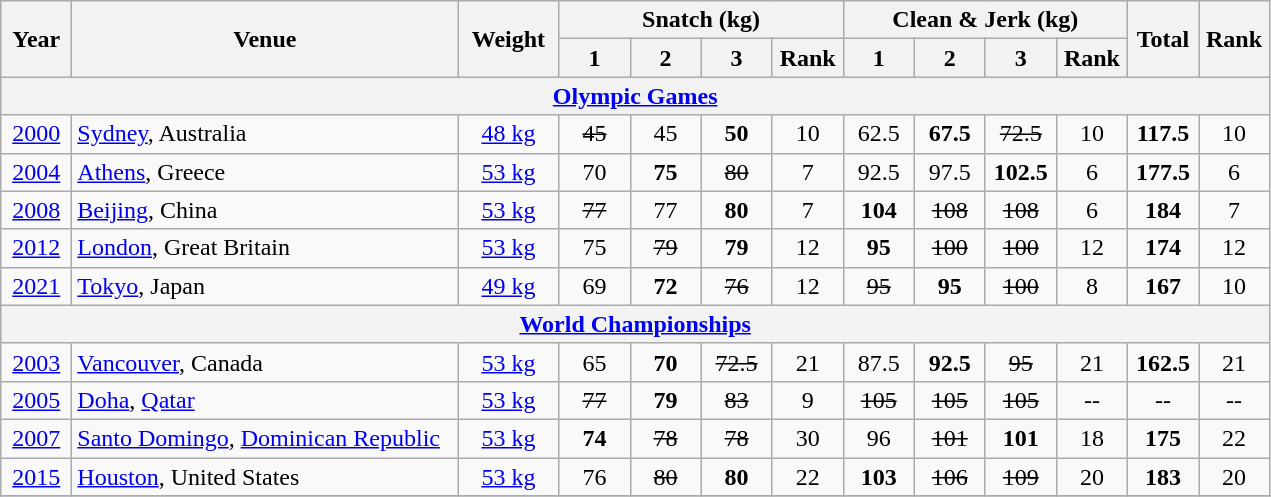<table class="wikitable" style="text-align:center;">
<tr>
<th rowspan=2 width=40>Year</th>
<th rowspan=2 width=250>Venue</th>
<th rowspan=2 width=60>Weight</th>
<th colspan=4>Snatch (kg)</th>
<th colspan=4>Clean & Jerk (kg)</th>
<th rowspan=2 width=40>Total</th>
<th rowspan=2 width=40>Rank</th>
</tr>
<tr>
<th width=40>1</th>
<th width=40>2</th>
<th width=40>3</th>
<th width=40>Rank</th>
<th width=40>1</th>
<th width=40>2</th>
<th width=40>3</th>
<th width=40>Rank</th>
</tr>
<tr>
<th colspan=13><a href='#'>Olympic Games</a></th>
</tr>
<tr>
<td><a href='#'>2000</a></td>
<td align=left> <a href='#'>Sydney</a>, Australia</td>
<td><a href='#'>48 kg</a></td>
<td><s>45 </s></td>
<td>45</td>
<td><strong>50</strong></td>
<td>10</td>
<td>62.5</td>
<td><strong>67.5</strong></td>
<td><s>72.5 </s></td>
<td>10</td>
<td><strong>117.5</strong></td>
<td>10</td>
</tr>
<tr>
<td><a href='#'>2004</a></td>
<td align=left> <a href='#'>Athens</a>, Greece</td>
<td><a href='#'>53 kg</a></td>
<td>70</td>
<td><strong>75</strong></td>
<td><s>80 </s></td>
<td>7</td>
<td>92.5</td>
<td>97.5</td>
<td><strong>102.5</strong></td>
<td>6</td>
<td><strong>177.5</strong></td>
<td>6</td>
</tr>
<tr>
<td><a href='#'>2008</a></td>
<td align=left> <a href='#'>Beijing</a>, China</td>
<td><a href='#'>53 kg</a></td>
<td><s>77 </s></td>
<td>77</td>
<td><strong>80</strong></td>
<td>7</td>
<td><strong>104</strong></td>
<td><s>108 </s></td>
<td><s>108 </s></td>
<td>6</td>
<td><strong>184</strong></td>
<td>7</td>
</tr>
<tr>
<td><a href='#'>2012</a></td>
<td align=left> <a href='#'>London</a>, Great Britain</td>
<td><a href='#'>53 kg</a></td>
<td>75</td>
<td><s>79 </s></td>
<td><strong>79</strong></td>
<td>12</td>
<td><strong>95</strong></td>
<td><s>100 </s></td>
<td><s>100 </s></td>
<td>12</td>
<td><strong>174</strong></td>
<td>12</td>
</tr>
<tr>
<td><a href='#'>2021</a></td>
<td align=left> <a href='#'>Tokyo</a>, Japan</td>
<td><a href='#'>49 kg</a></td>
<td>69</td>
<td><strong>72</strong></td>
<td><s>76 </s></td>
<td>12</td>
<td><s>95 </s></td>
<td><strong>95</strong></td>
<td><s>100 </s></td>
<td>8</td>
<td><strong>167</strong></td>
<td>10</td>
</tr>
<tr>
<th colspan=13><a href='#'>World Championships</a></th>
</tr>
<tr>
<td><a href='#'>2003</a></td>
<td align=left> <a href='#'>Vancouver</a>, Canada</td>
<td><a href='#'>53 kg</a></td>
<td>65</td>
<td><strong>70</strong></td>
<td><s>72.5 </s></td>
<td>21</td>
<td>87.5</td>
<td><strong>92.5</strong></td>
<td><s>95 </s></td>
<td>21</td>
<td><strong>162.5</strong></td>
<td>21</td>
</tr>
<tr>
<td><a href='#'>2005</a></td>
<td align=left> <a href='#'>Doha</a>, <a href='#'>Qatar</a></td>
<td><a href='#'>53 kg</a></td>
<td><s>77 </s></td>
<td><strong>79</strong></td>
<td><s>83 </s></td>
<td>9</td>
<td><s>105 </s></td>
<td><s>105 </s></td>
<td><s>105 </s></td>
<td>--</td>
<td>--</td>
<td>--</td>
</tr>
<tr>
<td><a href='#'>2007</a></td>
<td align=left> <a href='#'>Santo Domingo</a>, <a href='#'>Dominican Republic</a></td>
<td><a href='#'>53 kg</a></td>
<td><strong>74</strong></td>
<td><s>78 </s></td>
<td><s>78 </s></td>
<td>30</td>
<td>96</td>
<td><s>101 </s></td>
<td><strong>101</strong></td>
<td>18</td>
<td><strong>175</strong></td>
<td>22</td>
</tr>
<tr>
<td><a href='#'>2015</a></td>
<td align=left> <a href='#'>Houston</a>, United States</td>
<td><a href='#'>53 kg</a></td>
<td>76</td>
<td><s>80 </s></td>
<td><strong>80</strong></td>
<td>22</td>
<td><strong>103</strong></td>
<td><s>106 </s></td>
<td><s>109 </s></td>
<td>20</td>
<td><strong>183</strong></td>
<td>20</td>
</tr>
<tr>
</tr>
</table>
